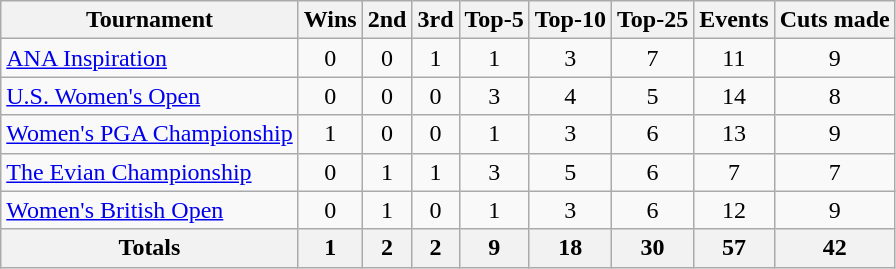<table class=wikitable style=text-align:center>
<tr>
<th>Tournament</th>
<th>Wins</th>
<th>2nd</th>
<th>3rd</th>
<th>Top-5</th>
<th>Top-10</th>
<th>Top-25</th>
<th>Events</th>
<th>Cuts made</th>
</tr>
<tr>
<td align=left><a href='#'>ANA Inspiration</a></td>
<td>0</td>
<td>0</td>
<td>1</td>
<td>1</td>
<td>3</td>
<td>7</td>
<td>11</td>
<td>9</td>
</tr>
<tr>
<td align=left><a href='#'>U.S. Women's Open</a></td>
<td>0</td>
<td>0</td>
<td>0</td>
<td>3</td>
<td>4</td>
<td>5</td>
<td>14</td>
<td>8</td>
</tr>
<tr>
<td align=left><a href='#'>Women's PGA Championship</a></td>
<td>1</td>
<td>0</td>
<td>0</td>
<td>1</td>
<td>3</td>
<td>6</td>
<td>13</td>
<td>9</td>
</tr>
<tr>
<td align=left><a href='#'>The Evian Championship</a></td>
<td>0</td>
<td>1</td>
<td>1</td>
<td>3</td>
<td>5</td>
<td>6</td>
<td>7</td>
<td>7</td>
</tr>
<tr>
<td align=left><a href='#'>Women's British Open</a></td>
<td>0</td>
<td>1</td>
<td>0</td>
<td>1</td>
<td>3</td>
<td>6</td>
<td>12</td>
<td>9</td>
</tr>
<tr>
<th>Totals</th>
<th>1</th>
<th>2</th>
<th>2</th>
<th>9</th>
<th>18</th>
<th>30</th>
<th>57</th>
<th>42</th>
</tr>
</table>
